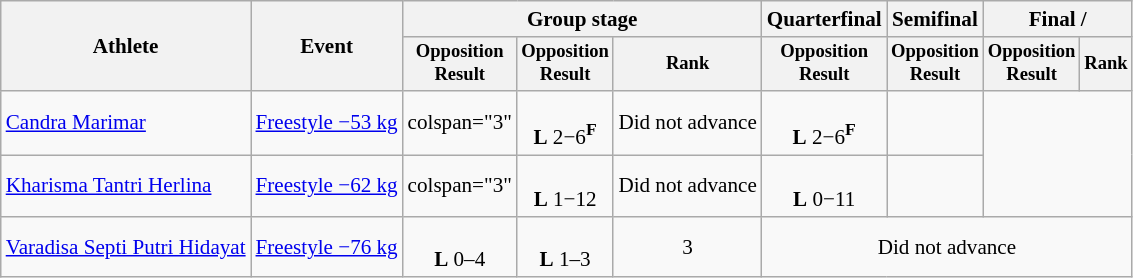<table class=wikitable style=font-size:88%;text-align:center>
<tr>
<th rowspan=2>Athlete</th>
<th rowspan=2>Event</th>
<th colspan=3>Group stage</th>
<th>Quarterfinal</th>
<th>Semifinal</th>
<th colspan=2>Final / </th>
</tr>
<tr style=font-size:88%>
<th>Opposition<br>Result</th>
<th>Opposition<br>Result</th>
<th>Rank</th>
<th>Opposition<br>Result</th>
<th>Opposition<br>Result</th>
<th>Opposition<br>Result</th>
<th>Rank</th>
</tr>
<tr>
<td align=left><a href='#'>Candra Marimar</a></td>
<td align=left><a href='#'>Freestyle −53 kg</a></td>
<td>colspan="3" </td>
<td><br><strong>L</strong> 2−6<sup><strong>F</strong></sup></td>
<td>Did not advance</td>
<td><br><strong>L</strong> 2−6<sup><strong>F</strong></sup></td>
<td></td>
</tr>
<tr>
<td align=left><a href='#'>Kharisma Tantri Herlina</a></td>
<td align=left><a href='#'>Freestyle −62 kg</a></td>
<td>colspan="3" </td>
<td><br><strong>L</strong> 1−12</td>
<td>Did not advance</td>
<td><br><strong>L</strong> 0−11</td>
<td></td>
</tr>
<tr>
<td align=left><a href='#'>Varadisa Septi Putri Hidayat</a></td>
<td align=left><a href='#'>Freestyle −76 kg</a></td>
<td><br><strong>L</strong> 0–4 <strong></strong></td>
<td><br><strong>L</strong> 1–3 <strong></strong></td>
<td>3</td>
<td colspan="4">Did not advance</td>
</tr>
</table>
